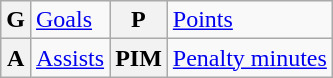<table class="wikitable">
<tr>
<th>G</th>
<td><a href='#'>Goals</a></td>
<th>P</th>
<td><a href='#'>Points</a></td>
</tr>
<tr>
<th>A</th>
<td><a href='#'>Assists</a></td>
<th>PIM</th>
<td><a href='#'>Penalty minutes</a></td>
</tr>
</table>
